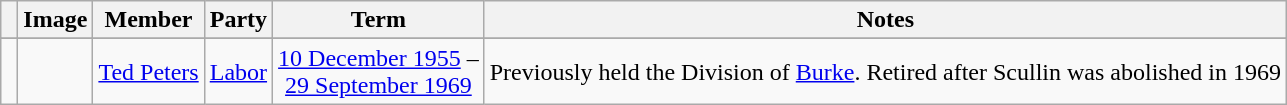<table class=wikitable style="text-align:center">
<tr>
<th></th>
<th>Image</th>
<th>Member</th>
<th>Party</th>
<th>Term</th>
<th>Notes</th>
</tr>
<tr>
</tr>
<tr>
<td> </td>
<td></td>
<td><a href='#'>Ted Peters</a><br></td>
<td><a href='#'>Labor</a></td>
<td nowrap><a href='#'>10 December 1955</a> –<br><a href='#'>29 September 1969</a></td>
<td>Previously held the Division of <a href='#'>Burke</a>. Retired after Scullin was abolished in 1969</td>
</tr>
</table>
